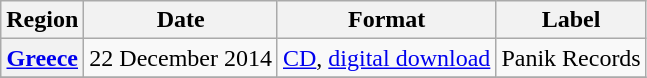<table class="wikitable sortable plainrowheaders" style="text-align:center">
<tr>
<th>Region</th>
<th>Date</th>
<th>Format</th>
<th>Label</th>
</tr>
<tr>
<th scope="row"><a href='#'>Greece</a></th>
<td>22 December 2014</td>
<td><a href='#'>CD</a>, <a href='#'>digital download</a></td>
<td>Panik Records</td>
</tr>
<tr>
</tr>
</table>
